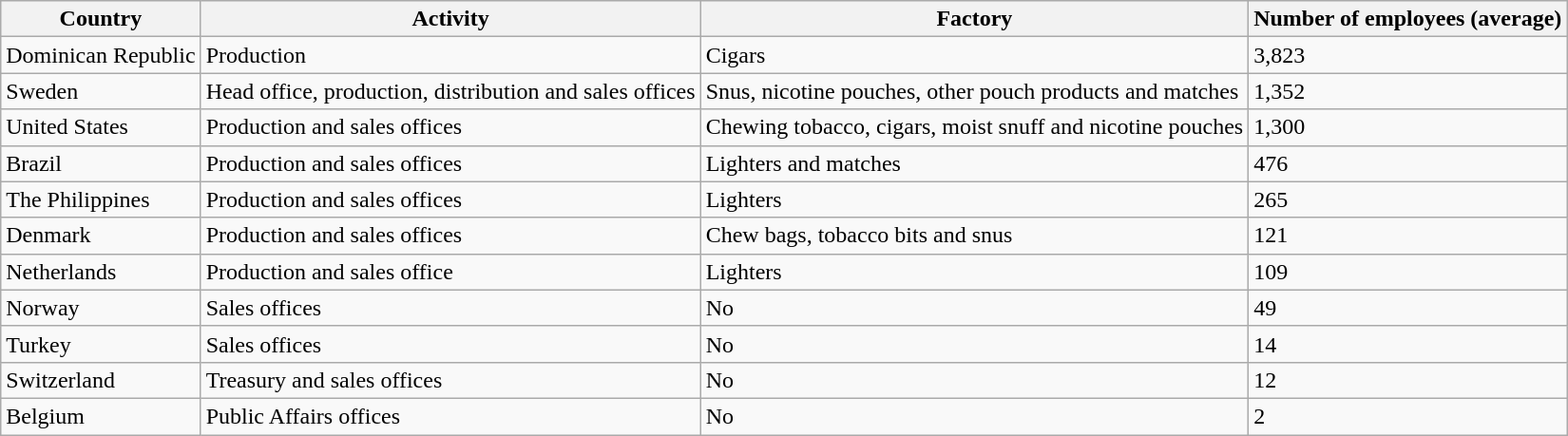<table class="wikitable">
<tr>
<th>Country</th>
<th>Activity</th>
<th>Factory</th>
<th>Number of employees (average)</th>
</tr>
<tr>
<td>Dominican Republic</td>
<td>Production</td>
<td>Cigars</td>
<td>3,823</td>
</tr>
<tr>
<td>Sweden</td>
<td>Head office, production, distribution and sales offices</td>
<td>Snus, nicotine pouches, other pouch products and matches</td>
<td>1,352</td>
</tr>
<tr>
<td>United States</td>
<td>Production and sales offices</td>
<td>Chewing tobacco, cigars, moist snuff and nicotine pouches</td>
<td>1,300</td>
</tr>
<tr>
<td>Brazil</td>
<td>Production and sales offices</td>
<td>Lighters and matches</td>
<td>476</td>
</tr>
<tr>
<td>The Philippines</td>
<td>Production and sales offices</td>
<td>Lighters</td>
<td>265</td>
</tr>
<tr>
<td>Denmark</td>
<td>Production and sales offices</td>
<td>Chew bags, tobacco bits and snus</td>
<td>121</td>
</tr>
<tr>
<td>Netherlands</td>
<td>Production and sales office</td>
<td>Lighters</td>
<td>109</td>
</tr>
<tr>
<td>Norway</td>
<td>Sales offices</td>
<td>No</td>
<td>49</td>
</tr>
<tr>
<td>Turkey</td>
<td>Sales offices</td>
<td>No</td>
<td>14</td>
</tr>
<tr>
<td>Switzerland</td>
<td>Treasury and sales offices</td>
<td>No</td>
<td>12</td>
</tr>
<tr>
<td>Belgium</td>
<td>Public Affairs offices</td>
<td>No</td>
<td>2</td>
</tr>
</table>
